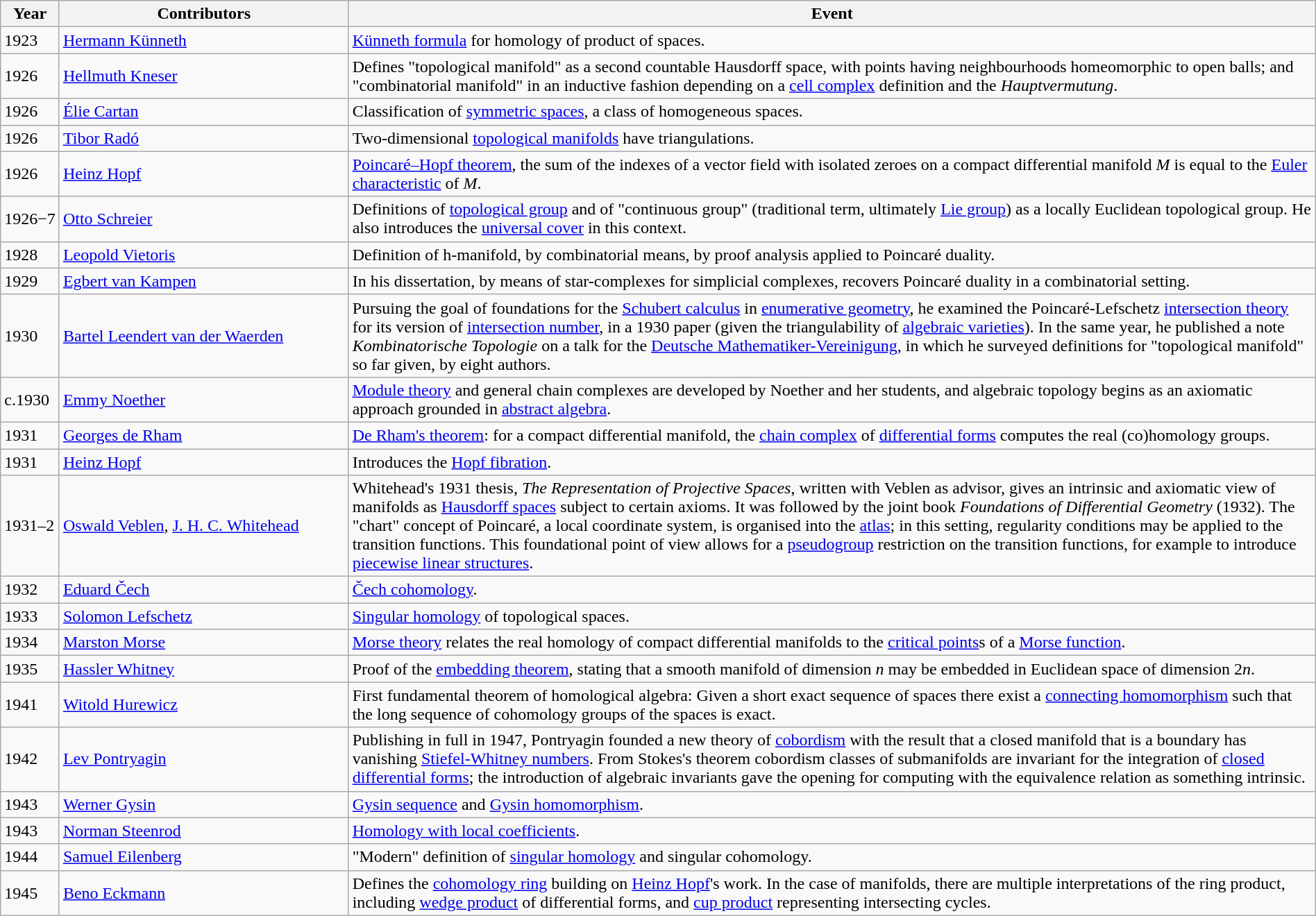<table class="wikitable sortable" width="100%">
<tr>
<th>Year</th>
<th style="width:22%">Contributors</th>
<th>Event</th>
</tr>
<tr>
<td>1923</td>
<td><a href='#'>Hermann Künneth</a></td>
<td><a href='#'>Künneth formula</a> for homology of product of spaces.</td>
</tr>
<tr>
<td>1926</td>
<td><a href='#'>Hellmuth Kneser</a></td>
<td>Defines "topological manifold" as a second countable Hausdorff space, with points having neighbourhoods homeomorphic to open balls; and "combinatorial manifold" in an inductive fashion depending on a <a href='#'>cell complex</a> definition and the <em>Hauptvermutung</em>.</td>
</tr>
<tr>
<td>1926</td>
<td><a href='#'>Élie Cartan</a></td>
<td>Classification of <a href='#'>symmetric spaces</a>, a class of homogeneous spaces.</td>
</tr>
<tr>
<td>1926</td>
<td><a href='#'>Tibor Radó</a></td>
<td>Two-dimensional <a href='#'>topological manifolds</a> have triangulations.</td>
</tr>
<tr>
<td>1926</td>
<td><a href='#'>Heinz Hopf</a></td>
<td><a href='#'>Poincaré–Hopf theorem</a>, the sum of the indexes of a vector field with isolated zeroes on a compact differential manifold <em>M</em> is equal to the <a href='#'>Euler characteristic</a> of <em>M</em>.</td>
</tr>
<tr>
<td>1926−7</td>
<td><a href='#'>Otto Schreier</a></td>
<td>Definitions of <a href='#'>topological group</a> and of "continuous group" (traditional term, ultimately <a href='#'>Lie group</a>) as a locally Euclidean topological group. He also introduces the <a href='#'>universal cover</a> in this context.</td>
</tr>
<tr>
<td>1928</td>
<td><a href='#'>Leopold Vietoris</a></td>
<td>Definition of h-manifold, by combinatorial means, by proof analysis applied to Poincaré duality.</td>
</tr>
<tr>
<td>1929</td>
<td><a href='#'>Egbert van Kampen</a></td>
<td>In his dissertation, by means of star-complexes for simplicial complexes, recovers Poincaré duality in a combinatorial setting.</td>
</tr>
<tr>
<td>1930</td>
<td><a href='#'>Bartel Leendert van der Waerden</a></td>
<td>Pursuing the goal of foundations for the <a href='#'>Schubert calculus</a> in <a href='#'>enumerative geometry</a>, he examined the Poincaré-Lefschetz <a href='#'>intersection theory</a> for its version of <a href='#'>intersection number</a>, in a 1930 paper (given the triangulability of <a href='#'>algebraic varieties</a>). In the same year, he published a note <em>Kombinatorische Topologie</em> on a talk for the <a href='#'>Deutsche Mathematiker-Vereinigung</a>, in which he surveyed definitions for "topological manifold" so far given, by eight authors.</td>
</tr>
<tr>
<td>c.1930</td>
<td><a href='#'>Emmy Noether</a></td>
<td><a href='#'>Module theory</a> and general chain complexes are developed by Noether and her students, and algebraic topology begins as an axiomatic approach grounded in <a href='#'>abstract algebra</a>.</td>
</tr>
<tr>
<td>1931</td>
<td><a href='#'>Georges de Rham</a></td>
<td><a href='#'>De Rham's theorem</a>: for a compact differential manifold, the <a href='#'>chain complex</a> of <a href='#'>differential forms</a> computes the real (co)homology groups.</td>
</tr>
<tr>
<td>1931</td>
<td><a href='#'>Heinz Hopf</a></td>
<td>Introduces the <a href='#'>Hopf fibration</a>.</td>
</tr>
<tr>
<td>1931–2</td>
<td><a href='#'>Oswald Veblen</a>, <a href='#'>J. H. C. Whitehead</a></td>
<td>Whitehead's 1931 thesis, <em>The Representation of Projective Spaces</em>, written with Veblen as advisor, gives an intrinsic and axiomatic view of manifolds as <a href='#'>Hausdorff spaces</a> subject to certain axioms. It was followed by the joint book <em>Foundations of Differential Geometry</em> (1932). The "chart" concept of Poincaré, a local coordinate system, is organised into the <a href='#'>atlas</a>; in this setting, regularity conditions may be applied to the transition functions. This foundational point of view allows for a <a href='#'>pseudogroup</a> restriction on the transition functions, for example to introduce <a href='#'>piecewise linear structures</a>.</td>
</tr>
<tr>
<td>1932</td>
<td><a href='#'>Eduard Čech</a></td>
<td><a href='#'>Čech cohomology</a>.</td>
</tr>
<tr>
<td>1933</td>
<td><a href='#'>Solomon Lefschetz</a></td>
<td><a href='#'>Singular homology</a> of topological spaces.</td>
</tr>
<tr>
<td>1934</td>
<td><a href='#'>Marston Morse</a></td>
<td><a href='#'>Morse theory</a> relates the real homology of compact differential manifolds to the <a href='#'>critical points</a>s of a <a href='#'>Morse function</a>.</td>
</tr>
<tr>
<td>1935</td>
<td><a href='#'>Hassler Whitney</a></td>
<td>Proof of the <a href='#'>embedding theorem</a>, stating that a smooth manifold of dimension <em>n</em> may be embedded in Euclidean space of dimension 2<em>n</em>.</td>
</tr>
<tr>
<td>1941</td>
<td><a href='#'>Witold Hurewicz</a></td>
<td>First fundamental theorem of homological algebra: Given a short exact sequence of spaces there exist a <a href='#'>connecting homomorphism</a> such that the long sequence of cohomology groups of the spaces is exact.</td>
</tr>
<tr>
<td>1942</td>
<td><a href='#'>Lev Pontryagin</a></td>
<td>Publishing in full in 1947, Pontryagin founded a new theory of <a href='#'>cobordism</a> with the result that a closed manifold that is a boundary has vanishing <a href='#'>Stiefel-Whitney numbers</a>. From Stokes's theorem cobordism classes of submanifolds are invariant for the integration of <a href='#'>closed differential forms</a>; the introduction of algebraic invariants gave the opening for computing with the equivalence relation as something intrinsic.</td>
</tr>
<tr>
<td>1943</td>
<td><a href='#'>Werner Gysin</a></td>
<td><a href='#'>Gysin sequence</a> and <a href='#'>Gysin homomorphism</a>.</td>
</tr>
<tr>
<td>1943</td>
<td><a href='#'>Norman Steenrod</a></td>
<td><a href='#'>Homology with local coefficients</a>.</td>
</tr>
<tr>
<td>1944</td>
<td><a href='#'>Samuel Eilenberg</a></td>
<td>"Modern" definition of <a href='#'>singular homology</a> and singular cohomology.</td>
</tr>
<tr>
<td>1945</td>
<td><a href='#'>Beno Eckmann</a></td>
<td>Defines the <a href='#'>cohomology ring</a> building on <a href='#'>Heinz Hopf</a>'s work. In the case of manifolds, there are multiple interpretations of the ring product, including <a href='#'>wedge product</a> of differential forms, and <a href='#'>cup product</a> representing intersecting cycles.</td>
</tr>
</table>
